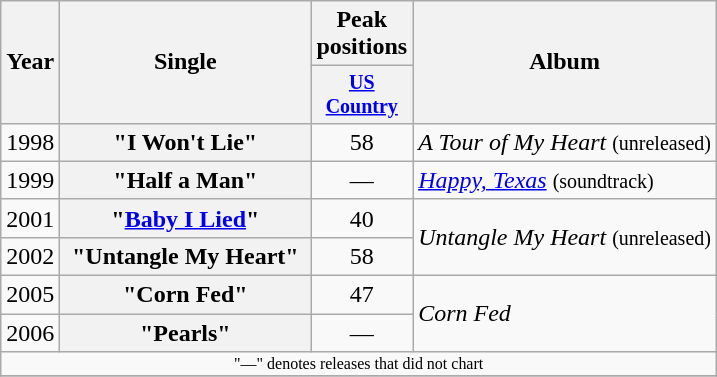<table class="wikitable plainrowheaders" style="text-align:center;">
<tr>
<th rowspan="2">Year</th>
<th rowspan="2" style="width:10em;">Single</th>
<th colspan="1">Peak positions</th>
<th rowspan="2">Album</th>
</tr>
<tr style="font-size:smaller;">
<th width="60"><a href='#'>US Country</a></th>
</tr>
<tr>
<td>1998</td>
<th scope="row">"I Won't Lie"</th>
<td>58</td>
<td align="left"><em>A Tour of My Heart</em> <small>(unreleased)</small></td>
</tr>
<tr>
<td>1999</td>
<th scope="row">"Half a Man"</th>
<td>—</td>
<td align="left"><em><a href='#'>Happy, Texas</a></em> <small>(soundtrack)</small></td>
</tr>
<tr>
<td>2001</td>
<th scope="row">"<a href='#'>Baby I Lied</a>"</th>
<td>40</td>
<td align="left" rowspan="2"><em>Untangle My Heart</em> <small>(unreleased)</small></td>
</tr>
<tr>
<td>2002</td>
<th scope="row">"Untangle My Heart"</th>
<td>58</td>
</tr>
<tr>
<td>2005</td>
<th scope="row">"Corn Fed"</th>
<td>47</td>
<td align="left" rowspan="2"><em>Corn Fed</em></td>
</tr>
<tr>
<td>2006</td>
<th scope="row">"Pearls"</th>
<td>—</td>
</tr>
<tr>
<td colspan="4" style="font-size:8pt">"—" denotes releases that did not chart</td>
</tr>
<tr>
</tr>
</table>
